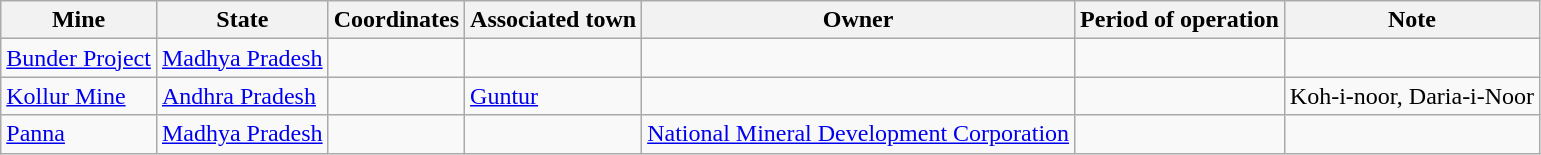<table class="sortable wikitable">
<tr>
<th scope="col">Mine</th>
<th scope="col">State</th>
<th scope="col">Coordinates</th>
<th scope="col">Associated town</th>
<th scope="col">Owner</th>
<th scope="col">Period of operation</th>
<th scope="col">Note</th>
</tr>
<tr>
<td><a href='#'>Bunder Project</a></td>
<td><a href='#'>Madhya Pradesh</a></td>
<td></td>
<td></td>
<td></td>
<td></td>
<td></td>
</tr>
<tr>
<td><a href='#'>Kollur Mine</a></td>
<td><a href='#'>Andhra Pradesh</a></td>
<td></td>
<td><a href='#'>Guntur</a></td>
<td></td>
<td></td>
<td>Koh-i-noor, Daria-i-Noor</td>
</tr>
<tr>
<td><a href='#'>Panna</a></td>
<td><a href='#'>Madhya Pradesh</a></td>
<td></td>
<td></td>
<td><a href='#'>National Mineral Development Corporation</a></td>
<td></td>
<td></td>
</tr>
</table>
